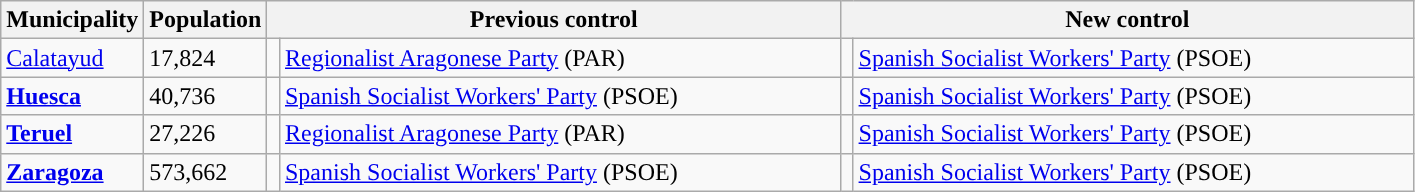<table class="wikitable sortable">
<tr>
<th>Municipality</th>
<th>Population</th>
<th colspan="2" style="width:375px;">Previous control</th>
<th colspan="2" style="width:375px;">New control</th>
</tr>
<tr>
<td><a href='#'>Calatayud</a></td>
<td>17,824</td>
<td width="1" style="color:inherit;background:"></td>
<td><a href='#'>Regionalist Aragonese Party</a> (PAR)</td>
<td width="1" style="color:inherit;background:"></td>
<td><a href='#'>Spanish Socialist Workers' Party</a> (PSOE) </td>
</tr>
<tr>
<td><strong><a href='#'>Huesca</a></strong></td>
<td>40,736</td>
<td style="color:inherit;background:"></td>
<td><a href='#'>Spanish Socialist Workers' Party</a> (PSOE)</td>
<td style="color:inherit;background:"></td>
<td><a href='#'>Spanish Socialist Workers' Party</a> (PSOE)</td>
</tr>
<tr>
<td><strong><a href='#'>Teruel</a></strong></td>
<td>27,226</td>
<td style="color:inherit;background:"></td>
<td><a href='#'>Regionalist Aragonese Party</a> (PAR)</td>
<td style="color:inherit;background:"></td>
<td><a href='#'>Spanish Socialist Workers' Party</a> (PSOE)</td>
</tr>
<tr>
<td><strong><a href='#'>Zaragoza</a></strong></td>
<td>573,662</td>
<td style="color:inherit;background:"></td>
<td><a href='#'>Spanish Socialist Workers' Party</a> (PSOE)</td>
<td style="color:inherit;background:"></td>
<td><a href='#'>Spanish Socialist Workers' Party</a> (PSOE)</td>
</tr>
</table>
